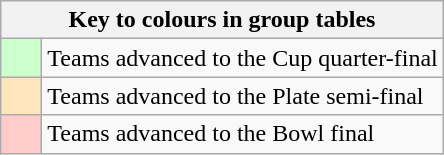<table class="wikitable" style="text-align: center;">
<tr>
<th colspan=2>Key to colours in group tables</th>
</tr>
<tr>
<td style="background:#ccffcc; width:20px;"></td>
<td align=left>Teams advanced to the Cup quarter-final</td>
</tr>
<tr>
<td style="background:#ffe6bd; width:20px;"></td>
<td align=left>Teams advanced to the Plate semi-final</td>
</tr>
<tr>
<td style="background:#fcc; width:20px;"></td>
<td align=left>Teams advanced to the Bowl final</td>
</tr>
</table>
